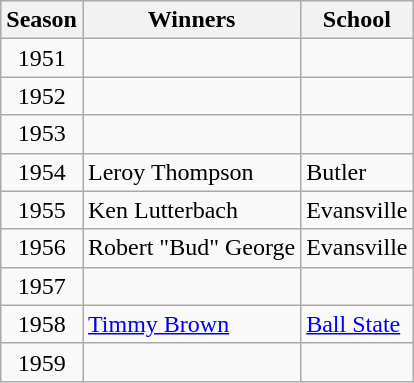<table class=wikitable>
<tr>
<th>Season</th>
<th>Winners</th>
<th>School</th>
</tr>
<tr>
<td align=center>1951</td>
<td></td>
<td></td>
</tr>
<tr>
<td align=center>1952</td>
<td></td>
<td></td>
</tr>
<tr>
<td align=center>1953</td>
<td></td>
<td></td>
</tr>
<tr>
<td align=center>1954</td>
<td>Leroy Thompson</td>
<td>Butler</td>
</tr>
<tr>
<td align=center>1955</td>
<td>Ken Lutterbach</td>
<td>Evansville</td>
</tr>
<tr>
<td align=center>1956</td>
<td>Robert "Bud" George</td>
<td>Evansville</td>
</tr>
<tr>
<td align=center>1957</td>
<td></td>
<td></td>
</tr>
<tr>
<td align=center>1958</td>
<td><a href='#'>Timmy Brown</a></td>
<td><a href='#'>Ball State</a></td>
</tr>
<tr>
<td align=center>1959</td>
<td></td>
<td></td>
</tr>
</table>
